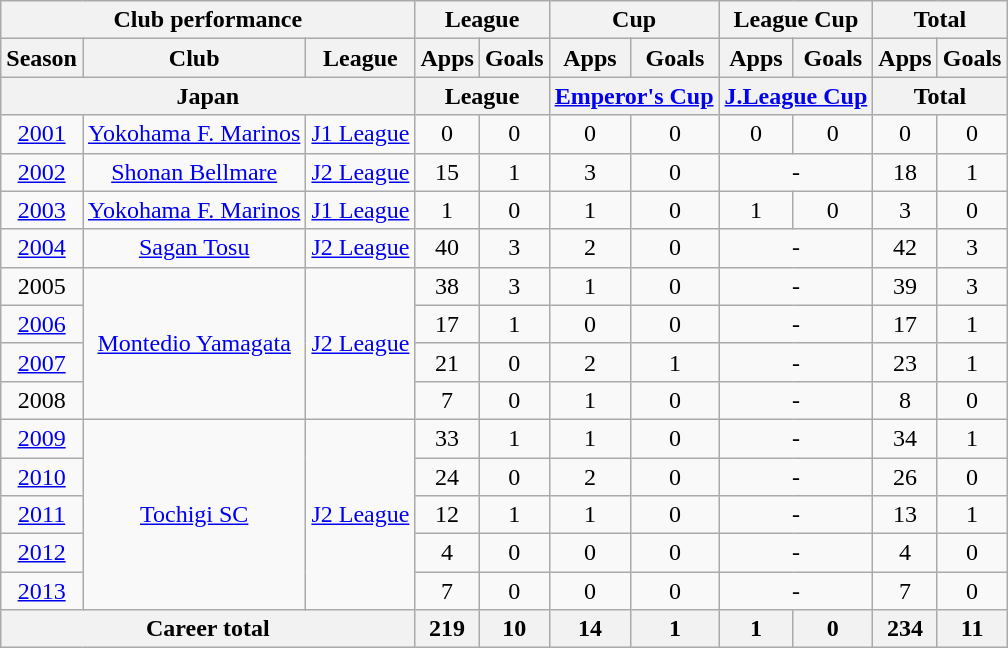<table class="wikitable" style="text-align:center">
<tr>
<th colspan=3>Club performance</th>
<th colspan=2>League</th>
<th colspan=2>Cup</th>
<th colspan=2>League Cup</th>
<th colspan=2>Total</th>
</tr>
<tr>
<th>Season</th>
<th>Club</th>
<th>League</th>
<th>Apps</th>
<th>Goals</th>
<th>Apps</th>
<th>Goals</th>
<th>Apps</th>
<th>Goals</th>
<th>Apps</th>
<th>Goals</th>
</tr>
<tr>
<th colspan=3>Japan</th>
<th colspan=2>League</th>
<th colspan=2><a href='#'>Emperor's Cup</a></th>
<th colspan=2><a href='#'>J.League Cup</a></th>
<th colspan=2>Total</th>
</tr>
<tr>
<td><a href='#'>2001</a></td>
<td><a href='#'>Yokohama F. Marinos</a></td>
<td><a href='#'>J1 League</a></td>
<td>0</td>
<td>0</td>
<td>0</td>
<td>0</td>
<td>0</td>
<td>0</td>
<td>0</td>
<td>0</td>
</tr>
<tr>
<td><a href='#'>2002</a></td>
<td><a href='#'>Shonan Bellmare</a></td>
<td><a href='#'>J2 League</a></td>
<td>15</td>
<td>1</td>
<td>3</td>
<td>0</td>
<td colspan="2">-</td>
<td>18</td>
<td>1</td>
</tr>
<tr>
<td><a href='#'>2003</a></td>
<td><a href='#'>Yokohama F. Marinos</a></td>
<td><a href='#'>J1 League</a></td>
<td>1</td>
<td>0</td>
<td>1</td>
<td>0</td>
<td>1</td>
<td>0</td>
<td>3</td>
<td>0</td>
</tr>
<tr>
<td><a href='#'>2004</a></td>
<td><a href='#'>Sagan Tosu</a></td>
<td><a href='#'>J2 League</a></td>
<td>40</td>
<td>3</td>
<td>2</td>
<td>0</td>
<td colspan="2">-</td>
<td>42</td>
<td>3</td>
</tr>
<tr>
<td>2005</td>
<td rowspan="4"><a href='#'>Montedio Yamagata</a></td>
<td rowspan="4"><a href='#'>J2 League</a></td>
<td>38</td>
<td>3</td>
<td>1</td>
<td>0</td>
<td colspan="2">-</td>
<td>39</td>
<td>3</td>
</tr>
<tr>
<td><a href='#'>2006</a></td>
<td>17</td>
<td>1</td>
<td>0</td>
<td>0</td>
<td colspan="2">-</td>
<td>17</td>
<td>1</td>
</tr>
<tr>
<td><a href='#'>2007</a></td>
<td>21</td>
<td>0</td>
<td>2</td>
<td>1</td>
<td colspan="2">-</td>
<td>23</td>
<td>1</td>
</tr>
<tr>
<td>2008</td>
<td>7</td>
<td>0</td>
<td>1</td>
<td>0</td>
<td colspan="2">-</td>
<td>8</td>
<td>0</td>
</tr>
<tr>
<td><a href='#'>2009</a></td>
<td rowspan="5"><a href='#'>Tochigi SC</a></td>
<td rowspan="5"><a href='#'>J2 League</a></td>
<td>33</td>
<td>1</td>
<td>1</td>
<td>0</td>
<td colspan="2">-</td>
<td>34</td>
<td>1</td>
</tr>
<tr>
<td><a href='#'>2010</a></td>
<td>24</td>
<td>0</td>
<td>2</td>
<td>0</td>
<td colspan="2">-</td>
<td>26</td>
<td>0</td>
</tr>
<tr>
<td><a href='#'>2011</a></td>
<td>12</td>
<td>1</td>
<td>1</td>
<td>0</td>
<td colspan="2">-</td>
<td>13</td>
<td>1</td>
</tr>
<tr>
<td><a href='#'>2012</a></td>
<td>4</td>
<td>0</td>
<td>0</td>
<td>0</td>
<td colspan="2">-</td>
<td>4</td>
<td>0</td>
</tr>
<tr>
<td><a href='#'>2013</a></td>
<td>7</td>
<td>0</td>
<td>0</td>
<td>0</td>
<td colspan="2">-</td>
<td>7</td>
<td>0</td>
</tr>
<tr>
<th colspan=3>Career total</th>
<th>219</th>
<th>10</th>
<th>14</th>
<th>1</th>
<th>1</th>
<th>0</th>
<th>234</th>
<th>11</th>
</tr>
</table>
